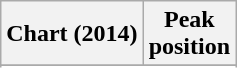<table class="wikitable sortable plainrowheaders" style="text-align:center">
<tr>
<th scope="col">Chart (2014)</th>
<th scope="col">Peak<br>position</th>
</tr>
<tr>
</tr>
<tr>
</tr>
<tr>
</tr>
<tr>
</tr>
</table>
